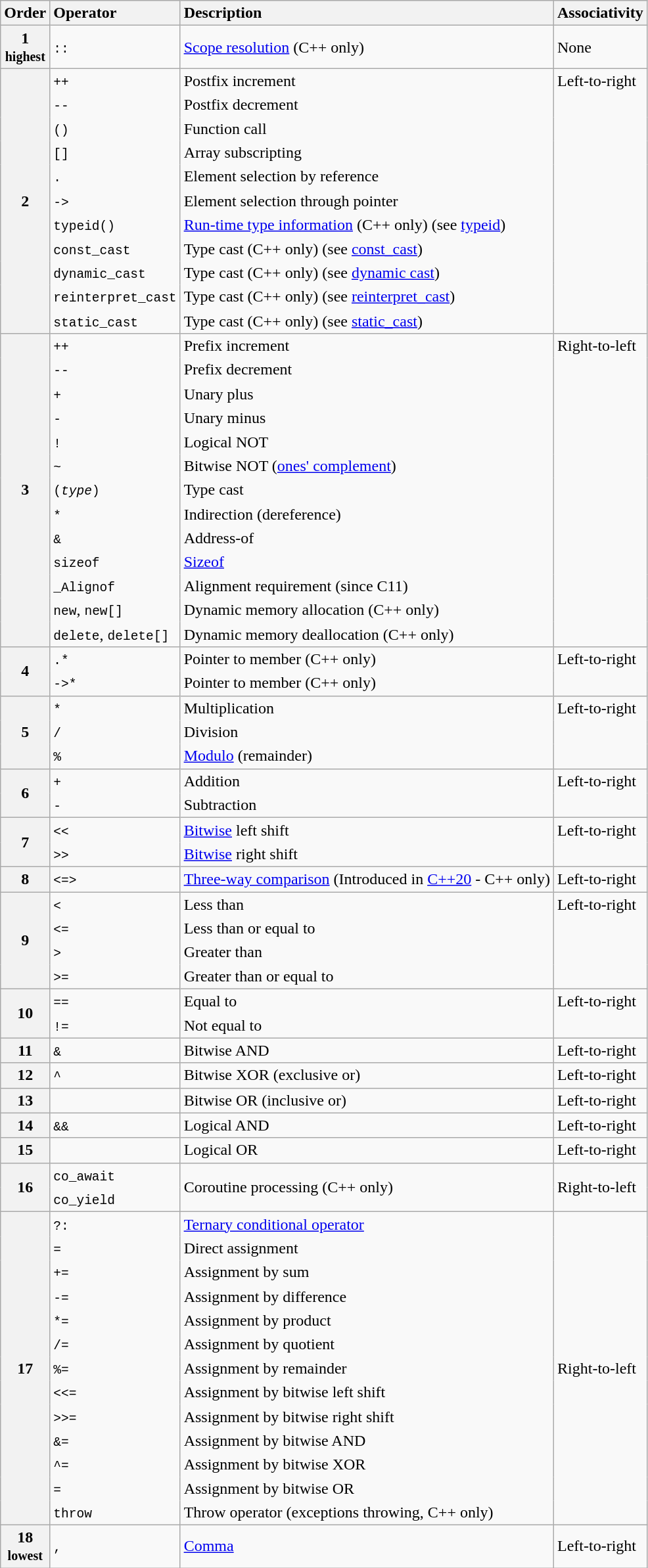<table class="wikitable">
<tr>
<th style="text-align: left">Order</th>
<th style="text-align: left">Operator</th>
<th style="text-align: left">Description</th>
<th style="text-align: left">Associativity</th>
</tr>
<tr>
<th>1<br><small>highest</small></th>
<td><code>::</code></td>
<td><a href='#'>Scope resolution</a> (C++ only)</td>
<td>None</td>
</tr>
<tr>
<th rowspan=11>2</th>
<td style="border-bottom-style: none"><code>++</code></td>
<td style="border-bottom-style: none">Postfix increment</td>
<td style="vertical-align: top" rowspan="11">Left-to-right</td>
</tr>
<tr>
<td style="border-bottom-style: none; border-top-style: none"><code>--</code></td>
<td style="border-bottom-style: none; border-top-style: none">Postfix decrement</td>
</tr>
<tr>
<td style="border-bottom-style: none; border-top-style: none"><code>()</code></td>
<td style="border-bottom-style: none; border-top-style: none">Function call</td>
</tr>
<tr>
<td style="border-bottom-style: none; border-top-style: none"><code>[]</code></td>
<td style="border-bottom-style: none; border-top-style: none">Array subscripting</td>
</tr>
<tr>
<td style="border-bottom-style: none; border-top-style: none"><code>.</code></td>
<td style="border-bottom-style: none; border-top-style: none">Element selection by reference</td>
</tr>
<tr>
<td style="border-bottom-style: none; border-top-style: none"><code>-></code></td>
<td style="border-bottom-style: none; border-top-style: none">Element selection through pointer</td>
</tr>
<tr>
<td style="border-bottom-style: none; border-top-style: none"><code>typeid()</code></td>
<td style="border-bottom-style: none; border-top-style: none"><a href='#'>Run-time type information</a> (C++ only) (see <a href='#'>typeid</a>)</td>
</tr>
<tr>
<td style="border-bottom-style: none; border-top-style: none"><code>const_cast</code></td>
<td style="border-bottom-style: none; border-top-style: none">Type cast (C++ only) (see <a href='#'>const_cast</a>)</td>
</tr>
<tr>
<td style="border-bottom-style: none; border-top-style: none"><code>dynamic_cast</code></td>
<td style="border-bottom-style: none; border-top-style: none">Type cast (C++ only) (see <a href='#'>dynamic cast</a>)</td>
</tr>
<tr>
<td style="border-bottom-style: none; border-top-style: none"><code>reinterpret_cast</code></td>
<td style="border-bottom-style: none; border-top-style: none">Type cast (C++ only) (see <a href='#'>reinterpret_cast</a>)</td>
</tr>
<tr>
<td style="border-top-style: none"><code>static_cast</code></td>
<td style="border-top-style: none">Type cast (C++ only) (see <a href='#'>static_cast</a>)</td>
</tr>
<tr>
<th rowspan="13">3</th>
<td style="border-bottom-style: none"><code>++</code></td>
<td style="border-bottom-style: none">Prefix increment</td>
<td rowspan="13" style="vertical-align: top">Right-to-left</td>
</tr>
<tr>
<td style="border-bottom-style: none; border-top-style: none"><code>--</code></td>
<td style="border-bottom-style: none; border-top-style: none">Prefix decrement</td>
</tr>
<tr>
<td style="border-bottom-style: none; border-top-style: none"><code>+</code></td>
<td style="border-bottom-style: none; border-top-style: none">Unary plus</td>
</tr>
<tr>
<td style="border-bottom-style: none; border-top-style: none"><code>-</code></td>
<td style="border-bottom-style: none; border-top-style: none">Unary minus</td>
</tr>
<tr>
<td style="border-bottom-style: none; border-top-style: none"><code>!</code></td>
<td style="border-bottom-style: none; border-top-style: none">Logical NOT</td>
</tr>
<tr>
<td style="border-bottom-style: none; border-top-style: none"><code>~</code></td>
<td style="border-bottom-style: none; border-top-style: none">Bitwise NOT (<a href='#'>ones' complement</a>)</td>
</tr>
<tr>
<td style="border-bottom-style: none; border-top-style: none"><code>(<em>type</em>)</code></td>
<td style="border-bottom-style: none; border-top-style: none">Type cast</td>
</tr>
<tr>
<td style="border-bottom-style: none; border-top-style: none"><code>*</code></td>
<td style="border-bottom-style: none; border-top-style: none">Indirection (dereference)</td>
</tr>
<tr>
<td style="border-bottom-style: none; border-top-style: none"><code>&</code></td>
<td style="border-bottom-style: none; border-top-style: none">Address-of</td>
</tr>
<tr>
<td style="border-bottom-style: none; border-top-style: none"><code>sizeof</code></td>
<td style="border-bottom-style: none; border-top-style: none"><a href='#'>Sizeof</a></td>
</tr>
<tr>
<td style="border-bottom-style: none; border-top-style: none"><code>_Alignof</code></td>
<td style="border-bottom-style: none; border-top-style: none">Alignment requirement (since C11)</td>
</tr>
<tr>
<td style="border-bottom-style: none; border-top-style: none"><code>new</code>, <code>new[]</code></td>
<td style="border-bottom-style: none; border-top-style: none">Dynamic memory allocation (C++ only)</td>
</tr>
<tr>
<td style="border-top-style: none"><code>delete</code>, <code>delete[]</code></td>
<td style="border-top-style: none">Dynamic memory deallocation (C++ only)</td>
</tr>
<tr>
<th rowspan=2>4</th>
<td style="border-bottom-style: none"><code>.*</code></td>
<td style="border-bottom-style: none">Pointer to member (C++ only)</td>
<td style="vertical-align: top" rowspan="2">Left-to-right</td>
</tr>
<tr>
<td style="border-bottom-style: none; border-top-style: none"><code>->*</code></td>
<td style="border-bottom-style: none; border-top-style: none">Pointer to member (C++ only)</td>
</tr>
<tr>
<th rowspan=3>5</th>
<td style="border-bottom-style: none"><code>*</code></td>
<td style="border-bottom-style: none">Multiplication</td>
<td style="vertical-align: top" rowspan="3">Left-to-right</td>
</tr>
<tr>
<td style="border-bottom-style: none; border-top-style: none"><code>/</code></td>
<td style="border-bottom-style: none; border-top-style: none">Division</td>
</tr>
<tr>
<td style="border-bottom-style: none; border-top-style: none"><code>%</code></td>
<td style="border-bottom-style: none; border-top-style: none"><a href='#'>Modulo</a> (remainder)</td>
</tr>
<tr>
<th rowspan=2>6</th>
<td style="border-bottom-style: none"><code>+</code></td>
<td style="border-bottom-style: none">Addition</td>
<td style="vertical-align: top" rowspan="2">Left-to-right</td>
</tr>
<tr>
<td style="border-bottom-style: none; border-top-style: none"><code>-</code></td>
<td style="border-bottom-style: none; border-top-style: none">Subtraction</td>
</tr>
<tr>
<th rowspan=2>7</th>
<td style="border-bottom-style: none"><code><<</code></td>
<td style="border-bottom-style: none"><a href='#'>Bitwise</a> left shift</td>
<td style="vertical-align: top" rowspan="2">Left-to-right</td>
</tr>
<tr>
<td style="border-bottom-style: none; border-top-style: none"><code>>></code></td>
<td style="border-bottom-style: none; border-top-style: none"><a href='#'>Bitwise</a> right shift</td>
</tr>
<tr>
<th rowspan=1>8</th>
<td style="border-bottom-style:none;"><code><=></code></td>
<td style="border-bottom-style:none;"><a href='#'>Three-way comparison</a> (Introduced in <a href='#'>C++20</a> - C++ only)</td>
<td style="vertical-align: top" rowspan="1">Left-to-right</td>
</tr>
<tr>
<th rowspan=4>9</th>
<td style="border-bottom-style: none"><code><</code></td>
<td style="border-bottom-style: none">Less than</td>
<td style="vertical-align: top" rowspan="4">Left-to-right</td>
</tr>
<tr>
<td style="border-bottom-style: none; border-top-style: none"><code><=</code></td>
<td style="border-bottom-style: none; border-top-style: none">Less than or equal to</td>
</tr>
<tr>
<td style="border-bottom-style: none; border-top-style: none"><code>></code></td>
<td style="border-bottom-style: none; border-top-style: none">Greater than</td>
</tr>
<tr>
<td style="border-bottom-style: none; border-top-style: none"><code>>=</code></td>
<td style="border-bottom-style: none; border-top-style: none">Greater than or equal to</td>
</tr>
<tr>
<th rowspan=2>10</th>
<td style="border-bottom-style: none"><code>==</code></td>
<td style="border-bottom-style: none">Equal to</td>
<td style="vertical-align: top" rowspan="2">Left-to-right</td>
</tr>
<tr>
<td style="border-bottom-style: none; border-top-style: none"><code>!=</code></td>
<td style="border-bottom-style: none; border-top-style: none">Not equal to</td>
</tr>
<tr>
<th>11</th>
<td><code>&</code></td>
<td>Bitwise AND</td>
<td>Left-to-right</td>
</tr>
<tr>
<th>12</th>
<td><code>^</code></td>
<td>Bitwise XOR (exclusive or)</td>
<td>Left-to-right</td>
</tr>
<tr>
<th>13</th>
<td><code></code></td>
<td>Bitwise OR (inclusive or)</td>
<td>Left-to-right</td>
</tr>
<tr>
<th>14</th>
<td><code>&&</code></td>
<td>Logical AND</td>
<td>Left-to-right</td>
</tr>
<tr>
<th>15</th>
<td><code></code></td>
<td>Logical OR</td>
<td>Left-to-right</td>
</tr>
<tr>
<th rowspan="2">16</th>
<td style="border-bottom-style: none"><code>co_await</code></td>
<td rowspan="2">Coroutine processing (C++ only)</td>
<td rowspan="2">Right-to-left</td>
</tr>
<tr>
<td style="border-top-style: none"><code>co_yield</code></td>
</tr>
<tr>
<th rowspan="13">17</th>
<td style="border-bottom-style: none"><code>?:</code></td>
<td style="border-bottom-style: none"><a href='#'>Ternary conditional operator</a></td>
<td rowspan="13">Right-to-left</td>
</tr>
<tr>
<td style="border-bottom-style: none; border-top-style: none"><code>=</code></td>
<td style="border-bottom-style: none; border-top-style: none">Direct assignment</td>
</tr>
<tr>
<td style="border-bottom-style: none; border-top-style: none"><code>+=</code></td>
<td style="border-bottom-style: none; border-top-style: none">Assignment by sum</td>
</tr>
<tr>
<td style="border-bottom-style: none; border-top-style: none"><code>-=</code></td>
<td style="border-bottom-style: none; border-top-style: none">Assignment by difference</td>
</tr>
<tr>
<td style="border-bottom-style: none; border-top-style: none"><code>*=</code></td>
<td style="border-bottom-style: none; border-top-style: none">Assignment by product</td>
</tr>
<tr>
<td style="border-bottom-style: none; border-top-style: none"><code>/=</code></td>
<td style="border-bottom-style: none; border-top-style: none">Assignment by quotient</td>
</tr>
<tr>
<td style="border-bottom-style: none; border-top-style: none"><code>%=</code></td>
<td style="border-bottom-style: none; border-top-style: none">Assignment by remainder</td>
</tr>
<tr>
<td style="border-bottom-style: none; border-top-style: none"><code><<=</code></td>
<td style="border-bottom-style: none; border-top-style: none">Assignment by bitwise left shift</td>
</tr>
<tr>
<td style="border-bottom-style: none; border-top-style: none"><code>>>=</code></td>
<td style="border-bottom-style: none; border-top-style: none">Assignment by bitwise right shift</td>
</tr>
<tr>
<td style="border-bottom-style: none; border-top-style: none"><code>&=</code></td>
<td style="border-bottom-style: none; border-top-style: none">Assignment by bitwise AND</td>
</tr>
<tr>
<td style="border-bottom-style: none; border-top-style: none"><code>^=</code></td>
<td style="border-bottom-style: none; border-top-style: none">Assignment by bitwise XOR</td>
</tr>
<tr>
<td style="border-bottom-style: none; border-top-style: none"><code>=</code></td>
<td style="border-bottom-style: none; border-top-style: none">Assignment by bitwise OR</td>
</tr>
<tr>
<td style="border-top-style: none"><code>throw</code></td>
<td style="border-top-style: none">Throw operator (exceptions throwing, C++ only)</td>
</tr>
<tr>
<th>18<br><small>lowest</small></th>
<td><code>,</code></td>
<td><a href='#'>Comma</a></td>
<td>Left-to-right</td>
</tr>
</table>
